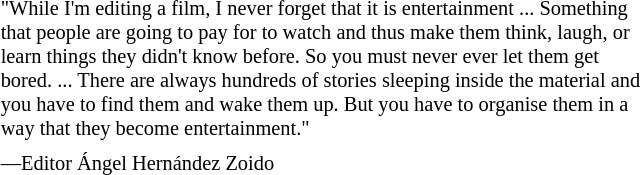<table class="toccolours" style="float: right; margin-left: 1em; margin-right: 2em; font-size: 85%; color:black; width:40em; max-width: 35%;" cellspacing="5">
<tr>
<td style="text-align: left;">"While I'm editing a film, I never forget that it is entertainment ... Something that people are going to pay for to watch and thus make them think, laugh, or learn things they didn't know before. So you must never ever let them get bored. ... There are always hundreds of stories sleeping inside the material and you have to find them and wake them up. But you have to organise them in a way that they become entertainment."</td>
</tr>
<tr>
<td style="text-align: left;">—Editor Ángel Hernández Zoido</td>
</tr>
</table>
